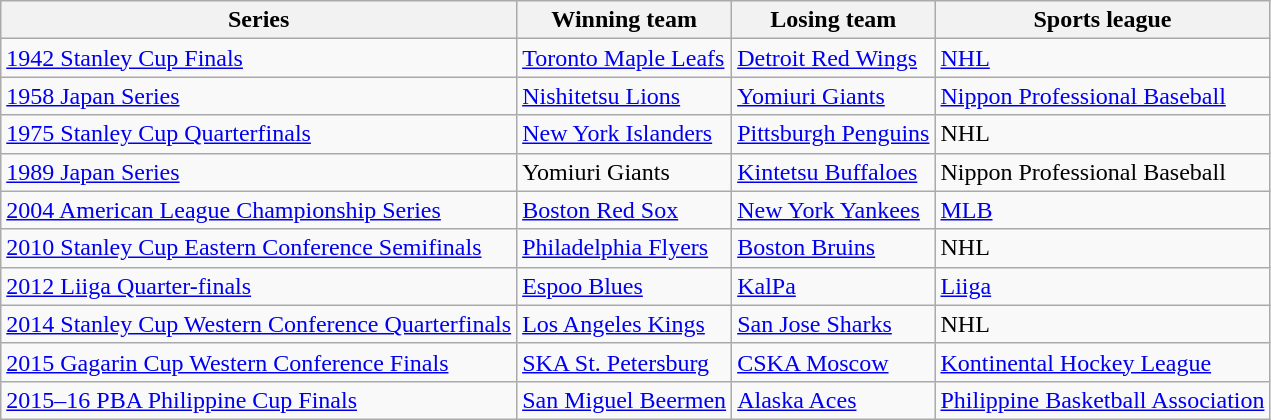<table class="wikitable">
<tr>
<th>Series</th>
<th>Winning team</th>
<th>Losing team</th>
<th>Sports league</th>
</tr>
<tr>
<td><a href='#'>1942 Stanley Cup Finals</a></td>
<td><a href='#'>Toronto Maple Leafs</a></td>
<td><a href='#'>Detroit Red Wings</a></td>
<td><a href='#'>NHL</a></td>
</tr>
<tr>
<td><a href='#'>1958 Japan Series</a></td>
<td><a href='#'>Nishitetsu Lions</a></td>
<td><a href='#'>Yomiuri Giants</a></td>
<td><a href='#'>Nippon Professional Baseball</a></td>
</tr>
<tr>
<td><a href='#'>1975 Stanley Cup Quarterfinals</a></td>
<td><a href='#'>New York Islanders</a></td>
<td><a href='#'>Pittsburgh Penguins</a></td>
<td>NHL</td>
</tr>
<tr>
<td><a href='#'>1989 Japan Series</a></td>
<td>Yomiuri Giants</td>
<td><a href='#'>Kintetsu Buffaloes</a></td>
<td>Nippon Professional Baseball</td>
</tr>
<tr>
<td><a href='#'>2004 American League Championship Series</a></td>
<td><a href='#'>Boston Red Sox</a></td>
<td><a href='#'>New York Yankees</a></td>
<td><a href='#'>MLB</a></td>
</tr>
<tr>
<td><a href='#'>2010 Stanley Cup Eastern Conference Semifinals</a></td>
<td><a href='#'>Philadelphia Flyers</a></td>
<td><a href='#'>Boston Bruins</a></td>
<td>NHL</td>
</tr>
<tr>
<td><a href='#'>2012 Liiga Quarter-finals</a></td>
<td><a href='#'>Espoo Blues</a></td>
<td><a href='#'>KalPa</a></td>
<td><a href='#'>Liiga</a></td>
</tr>
<tr>
<td><a href='#'>2014 Stanley Cup Western Conference Quarterfinals</a></td>
<td><a href='#'>Los Angeles Kings</a></td>
<td><a href='#'>San Jose Sharks</a></td>
<td>NHL</td>
</tr>
<tr>
<td><a href='#'>2015 Gagarin Cup Western Conference Finals</a></td>
<td><a href='#'>SKA St. Petersburg</a></td>
<td><a href='#'>CSKA Moscow</a></td>
<td><a href='#'>Kontinental Hockey League</a></td>
</tr>
<tr>
<td><a href='#'>2015–16 PBA Philippine Cup Finals</a></td>
<td><a href='#'>San Miguel Beermen</a></td>
<td><a href='#'>Alaska Aces</a></td>
<td><a href='#'>Philippine Basketball Association</a></td>
</tr>
</table>
